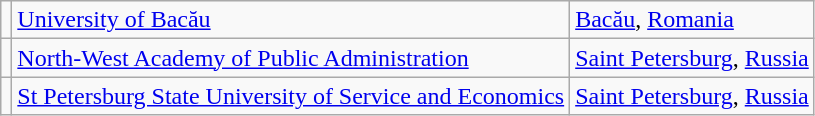<table class="wikitable">
<tr>
<td></td>
<td> <a href='#'>University of Bacău</a></td>
<td><a href='#'>Bacău</a>, <a href='#'>Romania</a></td>
</tr>
<tr>
<td></td>
<td> <a href='#'>North-West Academy of Public Administration</a></td>
<td><a href='#'>Saint Petersburg</a>, <a href='#'>Russia</a></td>
</tr>
<tr>
<td></td>
<td> <a href='#'>St Petersburg State University of Service and Economics</a></td>
<td><a href='#'>Saint Petersburg</a>, <a href='#'>Russia</a></td>
</tr>
</table>
